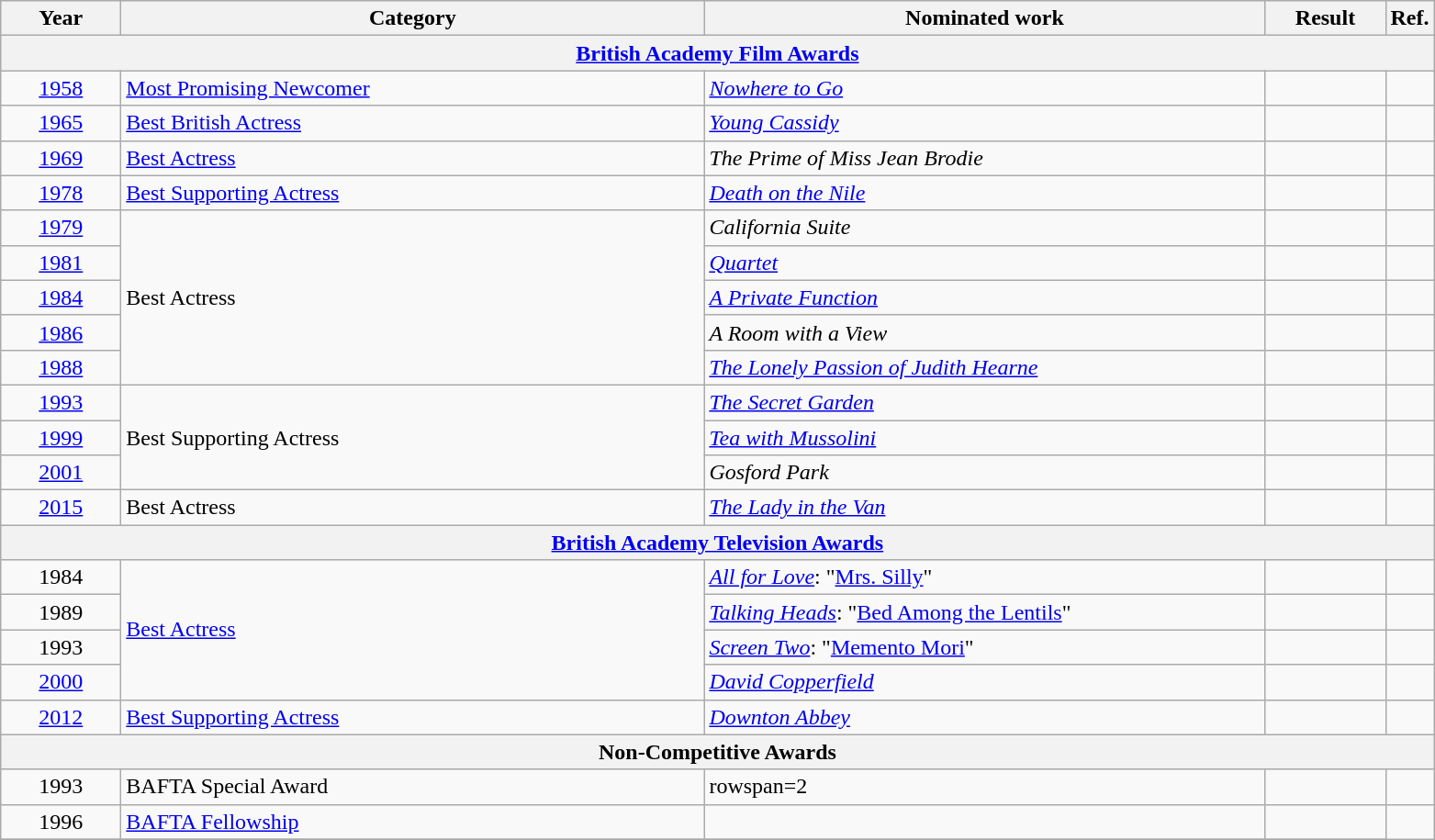<table class=wikitable>
<tr>
<th scope="col" style="width:5em;">Year</th>
<th scope="col" style="width:26em;">Category</th>
<th scope="col" style="width:25em;">Nominated work</th>
<th scope="col" style="width:5em;">Result</th>
<th>Ref.</th>
</tr>
<tr>
<th colspan=5><a href='#'>British Academy Film Awards</a></th>
</tr>
<tr>
<td style="text-align:center;"><a href='#'>1958</a></td>
<td><a href='#'>Most Promising Newcomer</a></td>
<td><em><a href='#'>Nowhere to Go</a></em></td>
<td></td>
<td style="text-align:center;"></td>
</tr>
<tr>
<td style="text-align:center;"><a href='#'>1965</a></td>
<td><a href='#'>Best British Actress</a></td>
<td><em><a href='#'>Young Cassidy</a></em></td>
<td></td>
<td style="text-align:center;"></td>
</tr>
<tr>
<td style="text-align:center;"><a href='#'>1969</a></td>
<td><a href='#'>Best Actress</a></td>
<td><em>The Prime of Miss Jean Brodie</em></td>
<td></td>
<td style="text-align:center;"></td>
</tr>
<tr>
<td style="text-align:center;"><a href='#'>1978</a></td>
<td><a href='#'>Best Supporting Actress</a></td>
<td><em><a href='#'>Death on the Nile</a></em></td>
<td></td>
<td style="text-align:center;"></td>
</tr>
<tr>
<td style="text-align:center;"><a href='#'>1979</a></td>
<td rowspan=5>Best Actress</td>
<td><em>California Suite</em></td>
<td></td>
<td style="text-align:center;"></td>
</tr>
<tr>
<td style="text-align:center;"><a href='#'>1981</a></td>
<td><em><a href='#'>Quartet</a></em></td>
<td></td>
<td style="text-align:center;"></td>
</tr>
<tr>
<td style="text-align:center;"><a href='#'>1984</a></td>
<td><em><a href='#'>A Private Function</a></em></td>
<td></td>
<td style="text-align:center;"></td>
</tr>
<tr>
<td style="text-align:center;"><a href='#'>1986</a></td>
<td><em>A Room with a View</em></td>
<td></td>
<td style="text-align:center;"></td>
</tr>
<tr>
<td style="text-align:center;"><a href='#'>1988</a></td>
<td><em><a href='#'>The Lonely Passion of Judith Hearne</a></em></td>
<td></td>
<td style="text-align:center;"></td>
</tr>
<tr>
<td style="text-align:center;"><a href='#'>1993</a></td>
<td rowspan=3>Best Supporting Actress</td>
<td><em><a href='#'>The Secret Garden</a></em></td>
<td></td>
<td style="text-align:center;"></td>
</tr>
<tr>
<td style="text-align:center;"><a href='#'>1999</a></td>
<td><em><a href='#'>Tea with Mussolini</a></em></td>
<td></td>
<td style="text-align:center;"></td>
</tr>
<tr>
<td style="text-align:center;"><a href='#'>2001</a></td>
<td><em>Gosford Park</em></td>
<td></td>
<td style="text-align:center;"></td>
</tr>
<tr>
<td style="text-align:center;"><a href='#'>2015</a></td>
<td>Best Actress</td>
<td><em><a href='#'>The Lady in the Van</a></em></td>
<td></td>
<td style="text-align:center;"></td>
</tr>
<tr>
<th colspan=5><a href='#'>British Academy Television Awards</a></th>
</tr>
<tr>
<td style="text-align:center;">1984</td>
<td rowspan=4><a href='#'>Best Actress</a></td>
<td><em><a href='#'>All for Love</a></em>: "<a href='#'>Mrs. Silly</a>"</td>
<td></td>
<td style="text-align:center;"></td>
</tr>
<tr>
<td style="text-align:center;">1989</td>
<td><em><a href='#'>Talking Heads</a></em>: "<a href='#'>Bed Among the Lentils</a>"</td>
<td></td>
<td style="text-align:center;"></td>
</tr>
<tr>
<td style="text-align:center;">1993</td>
<td><em><a href='#'>Screen Two</a></em>: "<a href='#'>Memento Mori</a>"</td>
<td></td>
<td style="text-align:center;"></td>
</tr>
<tr>
<td style="text-align:center;"><a href='#'>2000</a></td>
<td><em><a href='#'>David Copperfield</a></em></td>
<td></td>
<td style="text-align:center;"></td>
</tr>
<tr>
<td style="text-align:center;"><a href='#'>2012</a></td>
<td><a href='#'>Best Supporting Actress</a></td>
<td><em><a href='#'>Downton Abbey</a></em></td>
<td></td>
<td style="text-align:center;"></td>
</tr>
<tr>
<th colspan=5>Non-Competitive Awards</th>
</tr>
<tr>
<td style="text-align:center;">1993</td>
<td>BAFTA Special Award</td>
<td>rowspan=2 </td>
<td></td>
<td style="text-align:center;"></td>
</tr>
<tr>
<td style="text-align:center;">1996</td>
<td><a href='#'>BAFTA Fellowship</a></td>
<td></td>
<td style="text-align:center;"></td>
</tr>
<tr>
</tr>
</table>
